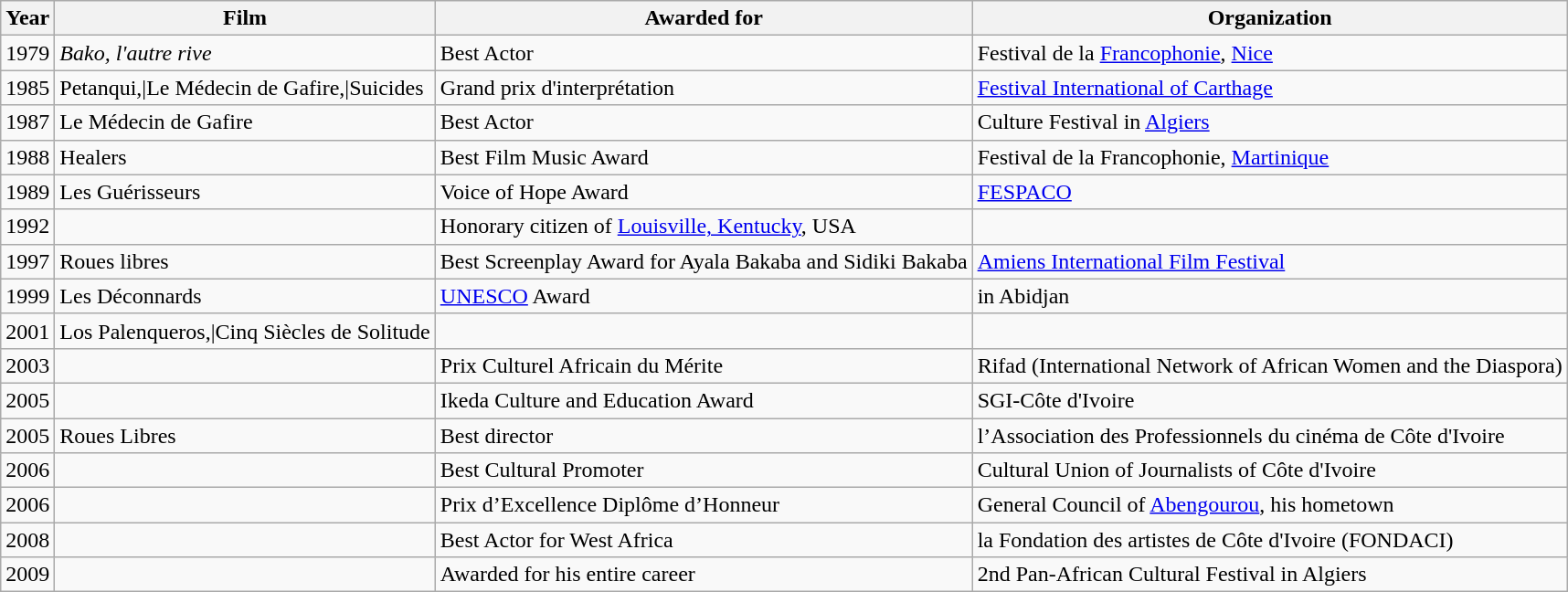<table class="wikitable sortable">
<tr>
<th>Year</th>
<th>Film</th>
<th>Awarded for</th>
<th>Organization</th>
</tr>
<tr>
<td>1979</td>
<td sortname><em>Bako, l'autre rive<strong></td>
<td>Best Actor</td>
<td>Festival de la <a href='#'>Francophonie</a>, <a href='#'>Nice</a></td>
</tr>
<tr>
<td>1985</td>
<td sortname></em>Petanqui,|Le Médecin de Gafire,|Suicides<em></td>
<td>Grand prix d'interprétation</td>
<td><a href='#'>Festival International of Carthage</a></td>
</tr>
<tr>
<td>1987</td>
<td sortname></em>Le Médecin de Gafire<em></td>
<td>Best Actor</td>
<td>Culture Festival in <a href='#'>Algiers</a></td>
</tr>
<tr>
<td>1988</td>
<td sortname></em>Healers<em></td>
<td>Best Film Music Award</td>
<td>Festival de la Francophonie, <a href='#'>Martinique</a></td>
</tr>
<tr>
<td>1989</td>
<td sortname></em>Les Guérisseurs<em></td>
<td>Voice of Hope Award</td>
<td><a href='#'>FESPACO</a></td>
</tr>
<tr>
<td>1992</td>
<td></td>
<td>Honorary citizen of <a href='#'>Louisville, Kentucky</a>, USA</td>
<td></td>
</tr>
<tr>
<td>1997</td>
<td sortname></em>Roues libres<em></td>
<td>Best Screenplay Award for  Ayala Bakaba and Sidiki Bakaba</td>
<td><a href='#'>Amiens International Film Festival</a></td>
</tr>
<tr>
<td>1999</td>
<td sortname></em>Les Déconnards<em></td>
<td><a href='#'>UNESCO</a> Award</td>
<td>  in Abidjan</td>
</tr>
<tr>
<td>2001</td>
<td sortname></em>Los Palenqueros,|Cinq Siècles de Solitude<em></td>
<td></td>
<td></td>
</tr>
<tr>
<td>2003</td>
<td></td>
<td>Prix Culturel Africain du Mérite</td>
<td>Rifad (International Network of African Women and the Diaspora)</td>
</tr>
<tr>
<td>2005</td>
<td></td>
<td>Ikeda Culture and Education Award</td>
<td>SGI-Côte d'Ivoire</td>
</tr>
<tr>
<td>2005</td>
<td sortname></em>Roues Libres<em></td>
<td>Best director</td>
<td>l’Association des Professionnels du cinéma de Côte d'Ivoire</td>
</tr>
<tr>
<td>2006</td>
<td></td>
<td>Best Cultural Promoter</td>
<td>Cultural Union of Journalists of Côte d'Ivoire</td>
</tr>
<tr>
<td>2006</td>
<td></td>
<td>Prix d’Excellence Diplôme d’Honneur</td>
<td>General Council of <a href='#'>Abengourou</a>, his hometown</td>
</tr>
<tr>
<td>2008</td>
<td></td>
<td>Best Actor for West Africa</td>
<td>la Fondation des artistes de Côte d'Ivoire (FONDACI)</td>
</tr>
<tr>
<td>2009</td>
<td></td>
<td>Awarded for his entire career</td>
<td>2nd Pan-African Cultural Festival in Algiers</td>
</tr>
</table>
